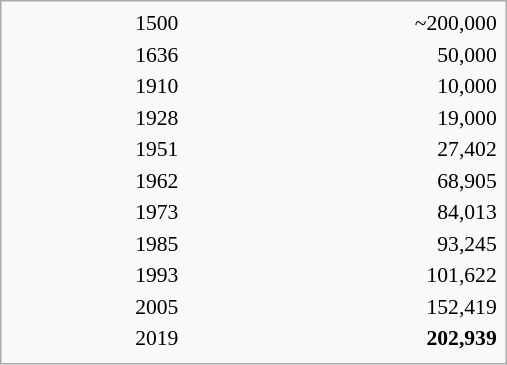<table width="190" class="infobox" style="font-size:90%; text-align:right; width:23.5em">
<tr>
<td>1500</td>
<td align = right>~200,000</td>
</tr>
<tr>
<td>1636</td>
<td align = right>50,000</td>
</tr>
<tr>
<td>1910</td>
<td align = right>10,000</td>
</tr>
<tr>
<td>1928</td>
<td align = right>19,000</td>
</tr>
<tr>
<td>1951</td>
<td align = right>27,402</td>
</tr>
<tr>
<td>1962</td>
<td align = right>68,905</td>
</tr>
<tr>
<td>1973</td>
<td align = right>84,013</td>
</tr>
<tr>
<td>1985</td>
<td align = right>93,245</td>
</tr>
<tr>
<td>1993</td>
<td align = right>101,622</td>
</tr>
<tr>
<td>2005</td>
<td align = right>152,419</td>
</tr>
<tr>
<td>2019</td>
<td align = right><strong>202,939</strong></td>
</tr>
<tr>
</tr>
</table>
